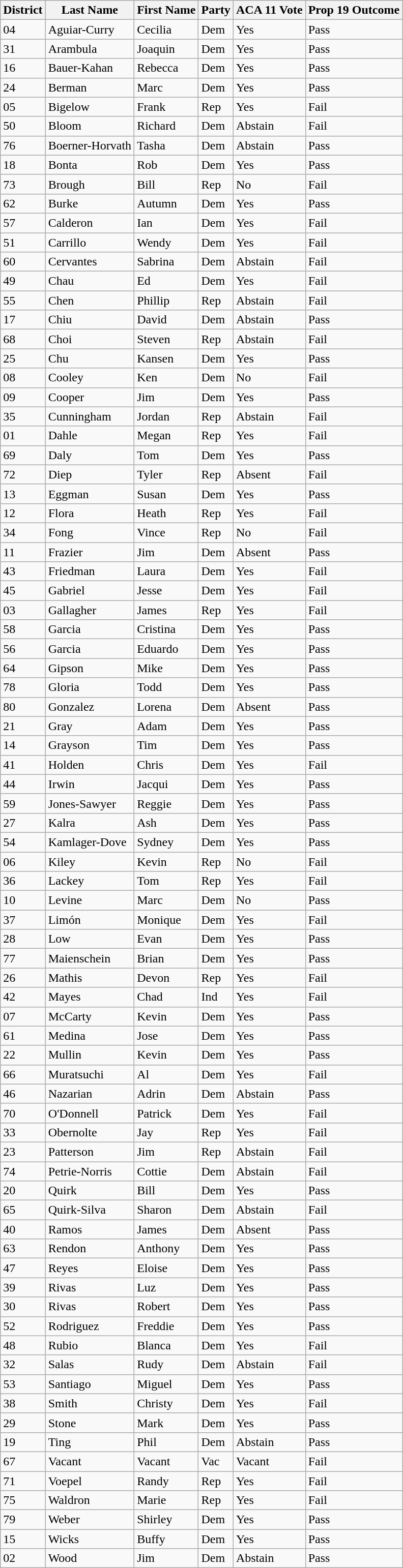<table class="wikitable collapsible sortable">
<tr>
<th>District</th>
<th>Last Name</th>
<th>First Name</th>
<th>Party</th>
<th>ACA 11 Vote</th>
<th>Prop 19 Outcome</th>
</tr>
<tr>
<td>04</td>
<td>Aguiar-Curry</td>
<td>Cecilia</td>
<td>Dem</td>
<td>Yes</td>
<td>Pass</td>
</tr>
<tr>
<td>31</td>
<td>Arambula</td>
<td>Joaquin</td>
<td>Dem</td>
<td>Yes</td>
<td>Pass</td>
</tr>
<tr>
<td>16</td>
<td>Bauer-Kahan</td>
<td>Rebecca</td>
<td>Dem</td>
<td>Yes</td>
<td>Pass</td>
</tr>
<tr>
<td>24</td>
<td>Berman</td>
<td>Marc</td>
<td>Dem</td>
<td>Yes</td>
<td>Pass</td>
</tr>
<tr>
<td>05</td>
<td>Bigelow</td>
<td>Frank</td>
<td>Rep</td>
<td>Yes</td>
<td>Fail</td>
</tr>
<tr>
<td>50</td>
<td>Bloom</td>
<td>Richard</td>
<td>Dem</td>
<td>Abstain</td>
<td>Fail</td>
</tr>
<tr>
<td>76</td>
<td>Boerner-Horvath</td>
<td>Tasha</td>
<td>Dem</td>
<td>Abstain</td>
<td>Pass</td>
</tr>
<tr>
<td>18</td>
<td>Bonta</td>
<td>Rob</td>
<td>Dem</td>
<td>Yes</td>
<td>Pass</td>
</tr>
<tr>
<td>73</td>
<td>Brough</td>
<td>Bill</td>
<td>Rep</td>
<td>No</td>
<td>Fail</td>
</tr>
<tr>
<td>62</td>
<td>Burke</td>
<td>Autumn</td>
<td>Dem</td>
<td>Yes</td>
<td>Pass</td>
</tr>
<tr>
<td>57</td>
<td>Calderon</td>
<td>Ian</td>
<td>Dem</td>
<td>Yes</td>
<td>Fail</td>
</tr>
<tr>
<td>51</td>
<td>Carrillo</td>
<td>Wendy</td>
<td>Dem</td>
<td>Yes</td>
<td>Fail</td>
</tr>
<tr>
<td>60</td>
<td>Cervantes</td>
<td>Sabrina</td>
<td>Dem</td>
<td>Abstain</td>
<td>Fail</td>
</tr>
<tr>
<td>49</td>
<td>Chau</td>
<td>Ed</td>
<td>Dem</td>
<td>Yes</td>
<td>Fail</td>
</tr>
<tr>
<td>55</td>
<td>Chen</td>
<td>Phillip</td>
<td>Rep</td>
<td>Abstain</td>
<td>Fail</td>
</tr>
<tr>
<td>17</td>
<td>Chiu</td>
<td>David</td>
<td>Dem</td>
<td>Abstain</td>
<td>Pass</td>
</tr>
<tr>
<td>68</td>
<td>Choi</td>
<td>Steven</td>
<td>Rep</td>
<td>Abstain</td>
<td>Fail</td>
</tr>
<tr>
<td>25</td>
<td>Chu</td>
<td>Kansen</td>
<td>Dem</td>
<td>Yes</td>
<td>Pass</td>
</tr>
<tr>
<td>08</td>
<td>Cooley</td>
<td>Ken</td>
<td>Dem</td>
<td>No</td>
<td>Fail</td>
</tr>
<tr>
<td>09</td>
<td>Cooper</td>
<td>Jim</td>
<td>Dem</td>
<td>Yes</td>
<td>Pass</td>
</tr>
<tr>
<td>35</td>
<td>Cunningham</td>
<td>Jordan</td>
<td>Rep</td>
<td>Abstain</td>
<td>Fail</td>
</tr>
<tr>
<td>01</td>
<td>Dahle</td>
<td>Megan</td>
<td>Rep</td>
<td>Yes</td>
<td>Fail</td>
</tr>
<tr>
<td>69</td>
<td>Daly</td>
<td>Tom</td>
<td>Dem</td>
<td>Yes</td>
<td>Pass</td>
</tr>
<tr>
<td>72</td>
<td>Diep</td>
<td>Tyler</td>
<td>Rep</td>
<td>Absent</td>
<td>Fail</td>
</tr>
<tr>
<td>13</td>
<td>Eggman</td>
<td>Susan</td>
<td>Dem</td>
<td>Yes</td>
<td>Pass</td>
</tr>
<tr>
<td>12</td>
<td>Flora</td>
<td>Heath</td>
<td>Rep</td>
<td>Yes</td>
<td>Fail</td>
</tr>
<tr>
<td>34</td>
<td>Fong</td>
<td>Vince</td>
<td>Rep</td>
<td>No</td>
<td>Fail</td>
</tr>
<tr>
<td>11</td>
<td>Frazier</td>
<td>Jim</td>
<td>Dem</td>
<td>Absent</td>
<td>Pass</td>
</tr>
<tr>
<td>43</td>
<td>Friedman</td>
<td>Laura</td>
<td>Dem</td>
<td>Yes</td>
<td>Fail</td>
</tr>
<tr>
<td>45</td>
<td>Gabriel</td>
<td>Jesse</td>
<td>Dem</td>
<td>Yes</td>
<td>Fail</td>
</tr>
<tr>
<td>03</td>
<td>Gallagher</td>
<td>James</td>
<td>Rep</td>
<td>Yes</td>
<td>Fail</td>
</tr>
<tr>
<td>58</td>
<td>Garcia</td>
<td>Cristina</td>
<td>Dem</td>
<td>Yes</td>
<td>Pass</td>
</tr>
<tr>
<td>56</td>
<td>Garcia</td>
<td>Eduardo</td>
<td>Dem</td>
<td>Yes</td>
<td>Pass</td>
</tr>
<tr>
<td>64</td>
<td>Gipson</td>
<td>Mike</td>
<td>Dem</td>
<td>Yes</td>
<td>Pass</td>
</tr>
<tr>
<td>78</td>
<td>Gloria</td>
<td>Todd</td>
<td>Dem</td>
<td>Yes</td>
<td>Pass</td>
</tr>
<tr>
<td>80</td>
<td>Gonzalez</td>
<td>Lorena</td>
<td>Dem</td>
<td>Absent</td>
<td>Pass</td>
</tr>
<tr>
<td>21</td>
<td>Gray</td>
<td>Adam</td>
<td>Dem</td>
<td>Yes</td>
<td>Pass</td>
</tr>
<tr>
<td>14</td>
<td>Grayson</td>
<td>Tim</td>
<td>Dem</td>
<td>Yes</td>
<td>Pass</td>
</tr>
<tr>
<td>41</td>
<td>Holden</td>
<td>Chris</td>
<td>Dem</td>
<td>Yes</td>
<td>Fail</td>
</tr>
<tr>
<td>44</td>
<td>Irwin</td>
<td>Jacqui</td>
<td>Dem</td>
<td>Yes</td>
<td>Pass</td>
</tr>
<tr>
<td>59</td>
<td>Jones-Sawyer</td>
<td>Reggie</td>
<td>Dem</td>
<td>Yes</td>
<td>Pass</td>
</tr>
<tr>
<td>27</td>
<td>Kalra</td>
<td>Ash</td>
<td>Dem</td>
<td>Yes</td>
<td>Pass</td>
</tr>
<tr>
<td>54</td>
<td>Kamlager-Dove</td>
<td>Sydney</td>
<td>Dem</td>
<td>Yes</td>
<td>Pass</td>
</tr>
<tr>
<td>06</td>
<td>Kiley</td>
<td>Kevin</td>
<td>Rep</td>
<td>No</td>
<td>Fail</td>
</tr>
<tr>
<td>36</td>
<td>Lackey</td>
<td>Tom</td>
<td>Rep</td>
<td>Yes</td>
<td>Fail</td>
</tr>
<tr>
<td>10</td>
<td>Levine</td>
<td>Marc</td>
<td>Dem</td>
<td>No</td>
<td>Pass</td>
</tr>
<tr>
<td>37</td>
<td>Limón</td>
<td>Monique</td>
<td>Dem</td>
<td>Yes</td>
<td>Fail</td>
</tr>
<tr>
<td>28</td>
<td>Low</td>
<td>Evan</td>
<td>Dem</td>
<td>Yes</td>
<td>Pass</td>
</tr>
<tr>
<td>77</td>
<td>Maienschein</td>
<td>Brian</td>
<td>Dem</td>
<td>Yes</td>
<td>Pass</td>
</tr>
<tr>
<td>26</td>
<td>Mathis</td>
<td>Devon</td>
<td>Rep</td>
<td>Yes</td>
<td>Fail</td>
</tr>
<tr>
<td>42</td>
<td>Mayes</td>
<td>Chad</td>
<td>Ind</td>
<td>Yes</td>
<td>Fail</td>
</tr>
<tr>
<td>07</td>
<td>McCarty</td>
<td>Kevin</td>
<td>Dem</td>
<td>Yes</td>
<td>Pass</td>
</tr>
<tr>
<td>61</td>
<td>Medina</td>
<td>Jose</td>
<td>Dem</td>
<td>Yes</td>
<td>Pass</td>
</tr>
<tr>
<td>22</td>
<td>Mullin</td>
<td>Kevin</td>
<td>Dem</td>
<td>Yes</td>
<td>Pass</td>
</tr>
<tr>
<td>66</td>
<td>Muratsuchi</td>
<td>Al</td>
<td>Dem</td>
<td>Yes</td>
<td>Fail</td>
</tr>
<tr>
<td>46</td>
<td>Nazarian</td>
<td>Adrin</td>
<td>Dem</td>
<td>Abstain</td>
<td>Pass</td>
</tr>
<tr>
<td>70</td>
<td>O'Donnell</td>
<td>Patrick</td>
<td>Dem</td>
<td>Yes</td>
<td>Fail</td>
</tr>
<tr>
<td>33</td>
<td>Obernolte</td>
<td>Jay</td>
<td>Rep</td>
<td>Yes</td>
<td>Fail</td>
</tr>
<tr>
<td>23</td>
<td>Patterson</td>
<td>Jim</td>
<td>Rep</td>
<td>Abstain</td>
<td>Fail</td>
</tr>
<tr>
<td>74</td>
<td>Petrie-Norris</td>
<td>Cottie</td>
<td>Dem</td>
<td>Abstain</td>
<td>Fail</td>
</tr>
<tr>
<td>20</td>
<td>Quirk</td>
<td>Bill</td>
<td>Dem</td>
<td>Yes</td>
<td>Pass</td>
</tr>
<tr>
<td>65</td>
<td>Quirk-Silva</td>
<td>Sharon</td>
<td>Dem</td>
<td>Abstain</td>
<td>Fail</td>
</tr>
<tr>
<td>40</td>
<td>Ramos</td>
<td>James</td>
<td>Dem</td>
<td>Absent</td>
<td>Pass</td>
</tr>
<tr>
<td>63</td>
<td>Rendon</td>
<td>Anthony</td>
<td>Dem</td>
<td>Yes</td>
<td>Pass</td>
</tr>
<tr>
<td>47</td>
<td>Reyes</td>
<td>Eloise</td>
<td>Dem</td>
<td>Yes</td>
<td>Pass</td>
</tr>
<tr>
<td>39</td>
<td>Rivas</td>
<td>Luz</td>
<td>Dem</td>
<td>Yes</td>
<td>Pass</td>
</tr>
<tr>
<td>30</td>
<td>Rivas</td>
<td>Robert</td>
<td>Dem</td>
<td>Yes</td>
<td>Pass</td>
</tr>
<tr>
<td>52</td>
<td>Rodriguez</td>
<td>Freddie</td>
<td>Dem</td>
<td>Yes</td>
<td>Pass</td>
</tr>
<tr>
<td>48</td>
<td>Rubio</td>
<td>Blanca</td>
<td>Dem</td>
<td>Yes</td>
<td>Fail</td>
</tr>
<tr>
<td>32</td>
<td>Salas</td>
<td>Rudy</td>
<td>Dem</td>
<td>Abstain</td>
<td>Fail</td>
</tr>
<tr>
<td>53</td>
<td>Santiago</td>
<td>Miguel</td>
<td>Dem</td>
<td>Yes</td>
<td>Pass</td>
</tr>
<tr>
<td>38</td>
<td>Smith</td>
<td>Christy</td>
<td>Dem</td>
<td>Yes</td>
<td>Fail</td>
</tr>
<tr>
<td>29</td>
<td>Stone</td>
<td>Mark</td>
<td>Dem</td>
<td>Yes</td>
<td>Pass</td>
</tr>
<tr>
<td>19</td>
<td>Ting</td>
<td>Phil</td>
<td>Dem</td>
<td>Abstain</td>
<td>Pass</td>
</tr>
<tr>
<td>67</td>
<td>Vacant</td>
<td>Vacant</td>
<td>Vac</td>
<td>Vacant</td>
<td>Fail</td>
</tr>
<tr>
<td>71</td>
<td>Voepel</td>
<td>Randy</td>
<td>Rep</td>
<td>Yes</td>
<td>Fail</td>
</tr>
<tr>
<td>75</td>
<td>Waldron</td>
<td>Marie</td>
<td>Rep</td>
<td>Yes</td>
<td>Fail</td>
</tr>
<tr>
<td>79</td>
<td>Weber</td>
<td>Shirley</td>
<td>Dem</td>
<td>Yes</td>
<td>Pass</td>
</tr>
<tr>
<td>15</td>
<td>Wicks</td>
<td>Buffy</td>
<td>Dem</td>
<td>Yes</td>
<td>Pass</td>
</tr>
<tr>
<td>02</td>
<td>Wood</td>
<td>Jim</td>
<td>Dem</td>
<td>Abstain</td>
<td>Pass</td>
</tr>
</table>
